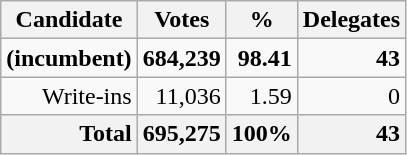<table class="wikitable sortable" style="text-align:right;">
<tr>
<th>Candidate</th>
<th>Votes</th>
<th>%</th>
<th>Delegates</th>
</tr>
<tr>
<td><strong></strong> <strong>(incumbent)</strong></td>
<td><strong>684,239</strong></td>
<td><strong>98.41</strong></td>
<td><strong>43</strong></td>
</tr>
<tr>
<td>Write-ins</td>
<td>11,036</td>
<td>1.59</td>
<td>0</td>
</tr>
<tr style="background-color:#F6F6F6">
<th style="text-align:right;">Total</th>
<th style="text-align:right;">695,275</th>
<th style="text-align:right;">100%</th>
<th style="text-align:right;">43</th>
</tr>
</table>
